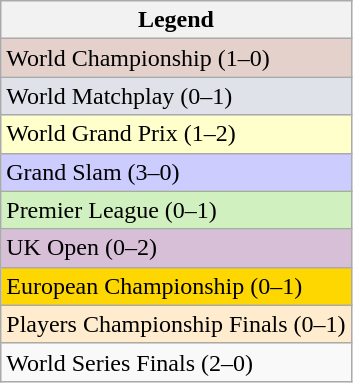<table class="wikitable">
<tr>
<th>Legend</th>
</tr>
<tr style="background:#e5d1cb;">
<td>World Championship (1–0)</td>
</tr>
<tr style="background:#dfe2e9;">
<td>World Matchplay (0–1)</td>
</tr>
<tr style="background:#ffc;">
<td>World Grand Prix (1–2)</td>
</tr>
<tr style="background:#ccf;">
<td>Grand Slam (3–0)</td>
</tr>
<tr style="background:#d0f0c0;">
<td>Premier League (0–1)</td>
</tr>
<tr style="background:thistle">
<td>UK Open (0–2)</td>
</tr>
<tr style="background:gold;">
<td>European Championship (0–1)</td>
</tr>
<tr style="background:#ffebcd;">
<td>Players Championship Finals (0–1)</td>
</tr>
<tr>
<td>World Series Finals (2–0)</td>
</tr>
</table>
